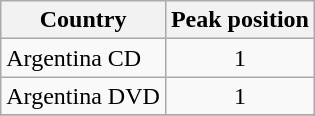<table class="wikitable">
<tr>
<th>Country</th>
<th>Peak position</th>
</tr>
<tr>
<td>Argentina CD</td>
<td align="center">1</td>
</tr>
<tr>
<td>Argentina DVD</td>
<td align="center">1</td>
</tr>
<tr>
</tr>
</table>
